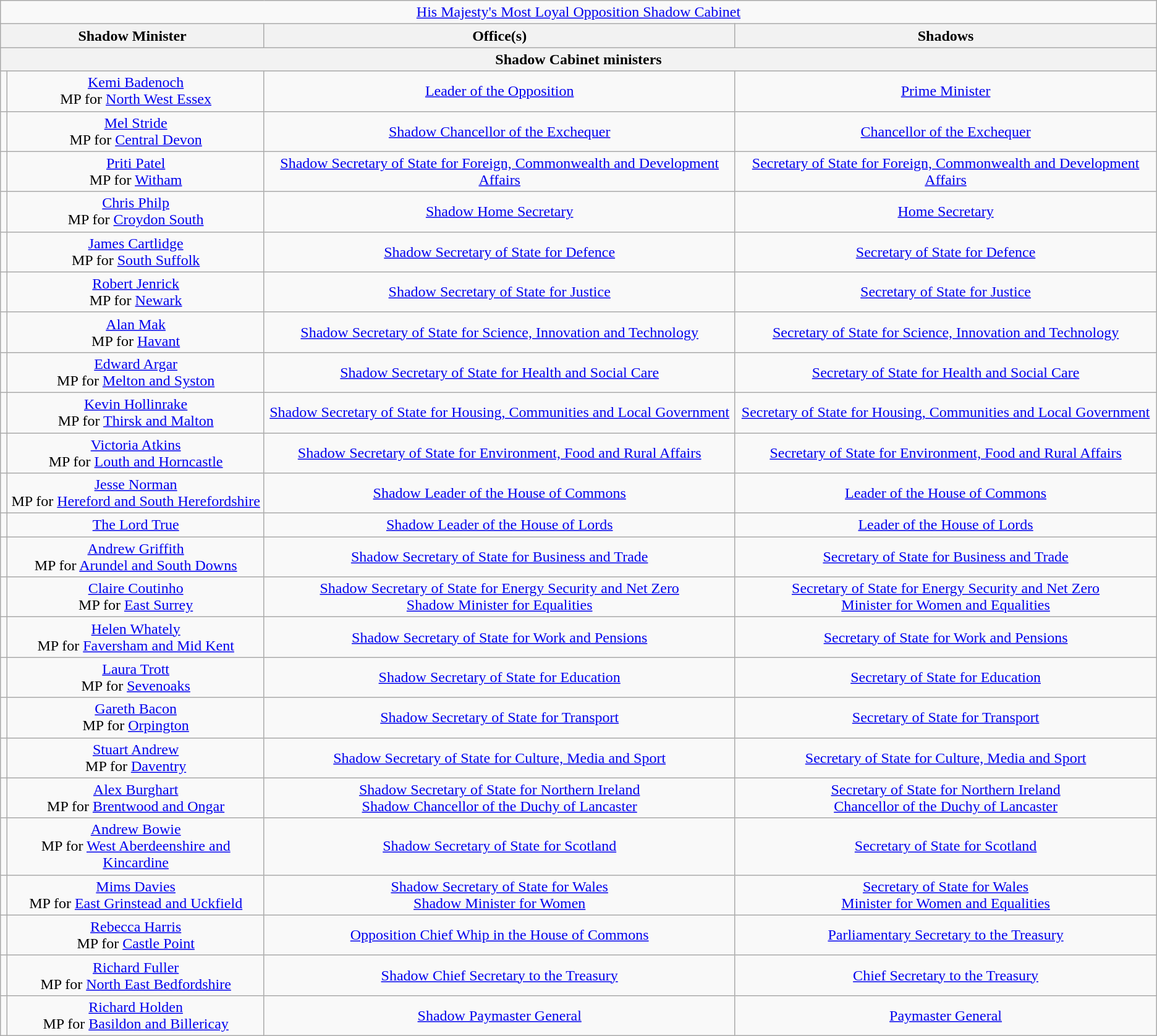<table class="wikitable" style="text-align:center">
<tr>
<td colspan=5><a href='#'>His Majesty's Most Loyal Opposition Shadow Cabinet</a></td>
</tr>
<tr>
<th colspan=2 scope="col">Shadow Minister<br></th>
<th>Office(s)</th>
<th>Shadows</th>
</tr>
<tr>
<th colspan=5>Shadow Cabinet ministers</th>
</tr>
<tr>
<td></td>
<td><a href='#'>Kemi Badenoch</a><br>MP for
<a href='#'>North West Essex</a></td>
<td><a href='#'>Leader of the Opposition</a></td>
<td><a href='#'>Prime Minister</a></td>
</tr>
<tr>
<td></td>
<td><a href='#'>Mel Stride</a><br>MP for 
<a href='#'>Central Devon</a></td>
<td><a href='#'>Shadow Chancellor of the Exchequer</a></td>
<td><a href='#'>Chancellor of the Exchequer</a></td>
</tr>
<tr>
<td></td>
<td><a href='#'>Priti Patel</a><br>MP for
<a href='#'>Witham</a></td>
<td><a href='#'>Shadow Secretary of State for Foreign, Commonwealth and Development Affairs</a></td>
<td><a href='#'>Secretary of State for Foreign, Commonwealth and Development Affairs</a></td>
</tr>
<tr>
<td></td>
<td><a href='#'>Chris Philp</a><br>MP for
<a href='#'> Croydon South</a></td>
<td><a href='#'>Shadow Home Secretary</a></td>
<td><a href='#'>Home Secretary</a></td>
</tr>
<tr>
<td></td>
<td><a href='#'>James Cartlidge</a><br>MP for
<a href='#'> South Suffolk</a></td>
<td><a href='#'>Shadow Secretary of State for Defence</a></td>
<td><a href='#'>Secretary of State for Defence</a></td>
</tr>
<tr>
<td></td>
<td><a href='#'>Robert Jenrick</a><br>MP for
<a href='#'> Newark</a></td>
<td><a href='#'>Shadow Secretary of State for Justice</a></td>
<td><a href='#'>Secretary of State for Justice</a></td>
</tr>
<tr>
<td></td>
<td><a href='#'>Alan Mak</a><br>MP for
<a href='#'>Havant</a></td>
<td><a href='#'>Shadow Secretary of State for Science, Innovation and Technology</a></td>
<td><a href='#'>Secretary of State for Science, Innovation and Technology</a></td>
</tr>
<tr>
<td></td>
<td><a href='#'>Edward Argar</a><br>MP for
<a href='#'>Melton and Syston</a></td>
<td><a href='#'>Shadow Secretary of State for Health and Social Care</a></td>
<td><a href='#'>Secretary of State for Health and Social Care</a></td>
</tr>
<tr>
<td></td>
<td><a href='#'>Kevin Hollinrake</a><br>MP for
<a href='#'>Thirsk and Malton</a></td>
<td><a href='#'>Shadow Secretary of State for Housing, Communities and Local Government</a></td>
<td><a href='#'>Secretary of State for Housing, Communities and Local Government</a></td>
</tr>
<tr>
<td></td>
<td><a href='#'>Victoria Atkins</a><br>MP for
<a href='#'>Louth and Horncastle</a></td>
<td><a href='#'>Shadow Secretary of State for Environment, Food and Rural Affairs</a></td>
<td><a href='#'>Secretary of State for Environment, Food and Rural Affairs</a></td>
</tr>
<tr>
<td></td>
<td><a href='#'>Jesse Norman</a><br>MP for
<a href='#'>Hereford and South Herefordshire</a></td>
<td><a href='#'>Shadow Leader of the House of Commons</a></td>
<td><a href='#'>Leader of the House of Commons</a></td>
</tr>
<tr>
<td></td>
<td><a href='#'>The Lord True</a></td>
<td><a href='#'>Shadow Leader of the House of Lords</a></td>
<td><a href='#'>Leader of the House of Lords</a></td>
</tr>
<tr>
<td></td>
<td><a href='#'>Andrew Griffith</a><br>MP for
<a href='#'>Arundel and South Downs</a></td>
<td><a href='#'>Shadow Secretary of State for Business and Trade</a></td>
<td><a href='#'>Secretary of State for Business and Trade</a></td>
</tr>
<tr>
<td></td>
<td><a href='#'>Claire Coutinho</a><br>MP for
<a href='#'> East Surrey</a></td>
<td><a href='#'>Shadow Secretary of State for Energy Security and Net Zero</a><br><a href='#'>Shadow Minister for Equalities</a></td>
<td><a href='#'>Secretary of State for Energy Security and Net Zero</a><br><a href='#'>Minister for Women and Equalities</a></td>
</tr>
<tr>
<td></td>
<td><a href='#'>Helen Whately</a><br>MP for
<a href='#'>Faversham and Mid Kent</a></td>
<td><a href='#'>Shadow Secretary of State for Work and Pensions</a></td>
<td><a href='#'>Secretary of State for Work and Pensions</a></td>
</tr>
<tr>
<td></td>
<td><a href='#'>Laura Trott</a><br>MP for <a href='#'>Sevenoaks</a></td>
<td><a href='#'>Shadow Secretary of State for Education</a></td>
<td><a href='#'>Secretary of State for Education</a></td>
</tr>
<tr>
<td></td>
<td><a href='#'>Gareth Bacon</a><br>MP for
<a href='#'>Orpington</a></td>
<td><a href='#'>Shadow Secretary of State for Transport</a></td>
<td><a href='#'>Secretary of State for Transport</a></td>
</tr>
<tr>
<td></td>
<td><a href='#'>Stuart Andrew</a><br>MP for
<a href='#'>Daventry</a></td>
<td><a href='#'>Shadow Secretary of State for Culture, Media and Sport</a></td>
<td><a href='#'>Secretary of State for Culture, Media and Sport</a></td>
</tr>
<tr>
<td></td>
<td><a href='#'>Alex Burghart</a><br>MP for
<a href='#'> Brentwood and Ongar</a></td>
<td><a href='#'>Shadow Secretary of State for Northern Ireland</a><br><a href='#'>Shadow Chancellor of the Duchy of Lancaster</a></td>
<td><a href='#'>Secretary of State for Northern Ireland</a><br><a href='#'>Chancellor of the Duchy of Lancaster</a></td>
</tr>
<tr>
<td></td>
<td><a href='#'>Andrew Bowie</a><br>MP for
<a href='#'>West Aberdeenshire and Kincardine</a></td>
<td><a href='#'>Shadow Secretary of State for Scotland</a></td>
<td><a href='#'>Secretary of State for Scotland</a></td>
</tr>
<tr>
<td></td>
<td><a href='#'>Mims Davies</a><br>MP for 
<a href='#'>East Grinstead and Uckfield</a></td>
<td><a href='#'>Shadow Secretary of State for Wales</a><br><a href='#'>Shadow Minister for Women</a></td>
<td><a href='#'>Secretary of State for Wales</a><br><a href='#'>Minister for Women and Equalities</a></td>
</tr>
<tr>
<td></td>
<td scope="row"><a href='#'>Rebecca Harris</a><br>MP for 
<a href='#'>Castle Point</a></td>
<td><a href='#'>Opposition Chief Whip in the House of Commons</a></td>
<td><a href='#'>Parliamentary Secretary to the Treasury</a></td>
</tr>
<tr>
<td></td>
<td><a href='#'>Richard Fuller</a><br>MP for
<a href='#'>North East Bedfordshire</a></td>
<td><a href='#'>Shadow Chief Secretary to the Treasury</a></td>
<td><a href='#'>Chief Secretary to the Treasury</a></td>
</tr>
<tr>
<td></td>
<td><a href='#'>Richard Holden</a><br>MP for
<a href='#'>Basildon and Billericay</a></td>
<td><a href='#'>Shadow Paymaster General</a></td>
<td><a href='#'>Paymaster General</a></td>
</tr>
</table>
